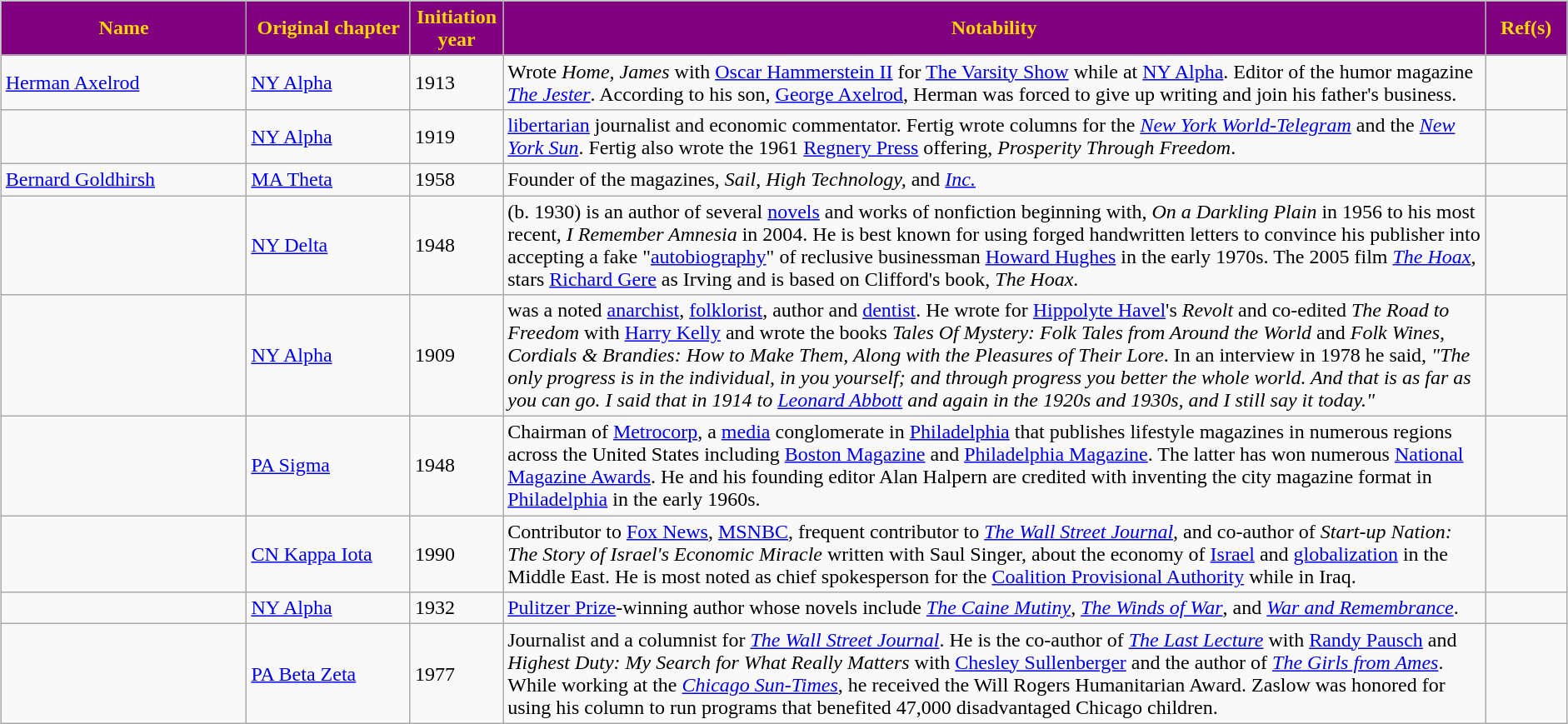<table style="width:100%;">
<tr valign="top">
<td style="width:100%;"><br><table class="wikitable sortable" style="width:100%;">
<tr>
<th style="width:15%; background:purple; color:gold;">Name</th>
<th style="width:10%; background:purple; color:gold;">Original chapter</th>
<th style="width:5%; background:purple; color:gold;">Initiation<br>year</th>
<th class="unsortable" style="width:60%; background:purple; color:gold;">Notability</th>
<th class="unsortable" style="width:5%; background:purple; color:gold;">Ref(s)</th>
</tr>
<tr>
<td><a href='#'>Herman Axelrod</a></td>
<td><a href='#'>NY Alpha</a></td>
<td>1913</td>
<td>Wrote <em>Home, James</em> with <a href='#'>Oscar Hammerstein II</a> for <a href='#'>The Varsity Show</a> while at <a href='#'>NY Alpha</a>. Editor of the humor magazine <a href='#'><em>The Jester</em></a>. According to his son, <a href='#'>George Axelrod</a>, Herman was forced to give up writing and join his father's business.</td>
<td></td>
</tr>
<tr>
<td></td>
<td><a href='#'>NY Alpha</a></td>
<td>1919</td>
<td><a href='#'>libertarian</a> journalist and economic commentator. Fertig wrote columns for the <em><a href='#'>New York World-Telegram</a></em> and the <em><a href='#'>New York Sun</a></em>. Fertig also wrote the 1961 <a href='#'>Regnery Press</a> offering, <em>Prosperity Through Freedom</em>.</td>
<td></td>
</tr>
<tr>
<td><a href='#'>Bernard Goldhirsh</a></td>
<td><a href='#'>MA Theta</a></td>
<td>1958</td>
<td>Founder of the magazines, <em>Sail</em>, <em>High Technology,</em> and <a href='#'><em>Inc.</em></a></td>
<td></td>
</tr>
<tr>
<td></td>
<td><a href='#'>NY Delta</a></td>
<td>1948</td>
<td>(b. 1930) is an author of several <a href='#'>novels</a> and works of nonfiction beginning with, <em>On a Darkling Plain</em> in 1956 to his most recent, <em>I Remember Amnesia</em> in 2004. He is best known for using forged handwritten letters to convince his publisher into accepting a fake "<a href='#'>autobiography</a>" of reclusive businessman <a href='#'>Howard Hughes</a> in the early 1970s. The 2005 film <em><a href='#'>The Hoax</a></em>, stars <a href='#'>Richard Gere</a> as Irving and is based on Clifford's book, <em>The Hoax</em>.</td>
<td></td>
</tr>
<tr>
<td></td>
<td><a href='#'>NY Alpha</a></td>
<td>1909</td>
<td>was a noted <a href='#'>anarchist</a>, <a href='#'>folklorist</a>, author and <a href='#'>dentist</a>. He wrote for <a href='#'>Hippolyte Havel</a>'s <em>Revolt</em> and co-edited <em>The Road to Freedom </em>with <a href='#'>Harry Kelly</a> and wrote the books <em>Tales Of Mystery: Folk Tales from Around the World</em> and <em>Folk Wines, Cordials & Brandies: How to Make Them, Along with the Pleasures of Their Lore</em>. In an interview in 1978 he said, <em>"The only progress is in the individual, in you yourself; and through progress you better the whole world. And that is as far as you can go. I said that in 1914 to <a href='#'>Leonard Abbott</a> and again in the 1920s and 1930s, and I still say it today."</em></td>
<td></td>
</tr>
<tr>
<td></td>
<td><a href='#'>PA Sigma</a></td>
<td>1948</td>
<td>Chairman of <a href='#'>Metrocorp</a>, a <a href='#'>media</a> conglomerate in <a href='#'>Philadelphia</a> that publishes lifestyle magazines in numerous regions across the United States including <a href='#'>Boston Magazine</a> and <a href='#'>Philadelphia Magazine</a>. The latter has won numerous <a href='#'>National Magazine Awards</a>. He and his founding editor Alan Halpern are credited with inventing the city magazine format in <a href='#'>Philadelphia</a> in the early 1960s.</td>
<td></td>
</tr>
<tr>
<td></td>
<td><a href='#'>CN Kappa Iota</a></td>
<td>1990</td>
<td>Contributor to <a href='#'>Fox News</a>, <a href='#'>MSNBC</a>, frequent contributor to <em><a href='#'>The Wall Street Journal</a></em>, and co-author of <em>Start-up Nation: The Story of Israel's Economic Miracle</em> written with Saul Singer, about the economy of <a href='#'>Israel</a> and <a href='#'>globalization</a> in the Middle East.  He is most noted as chief spokesperson for the <a href='#'>Coalition Provisional Authority</a> while in Iraq.</td>
<td></td>
</tr>
<tr>
<td></td>
<td><a href='#'>NY Alpha</a></td>
<td>1932</td>
<td><a href='#'>Pulitzer Prize</a>-winning author whose novels include <em><a href='#'>The Caine Mutiny</a></em>, <em><a href='#'>The Winds of War</a></em>, and <em><a href='#'>War and Remembrance</a></em>.</td>
<td></td>
</tr>
<tr>
<td></td>
<td><a href='#'>PA Beta Zeta</a></td>
<td>1977</td>
<td>Journalist and a columnist for <em><a href='#'>The Wall Street Journal</a></em>. He is the co-author of <em><a href='#'>The Last Lecture</a></em> with <a href='#'>Randy Pausch</a> and <em>Highest Duty: My Search for What Really Matters</em> with <a href='#'>Chesley Sullenberger</a> and the author of <em><a href='#'>The Girls from Ames</a></em>. While working at the <em><a href='#'>Chicago Sun-Times</a></em>, he received the Will Rogers Humanitarian Award. Zaslow was honored for using his column to run programs that benefited 47,000 disadvantaged Chicago children.</td>
<td></td>
</tr>
</table>
</td>
<td><br></td>
</tr>
</table>
